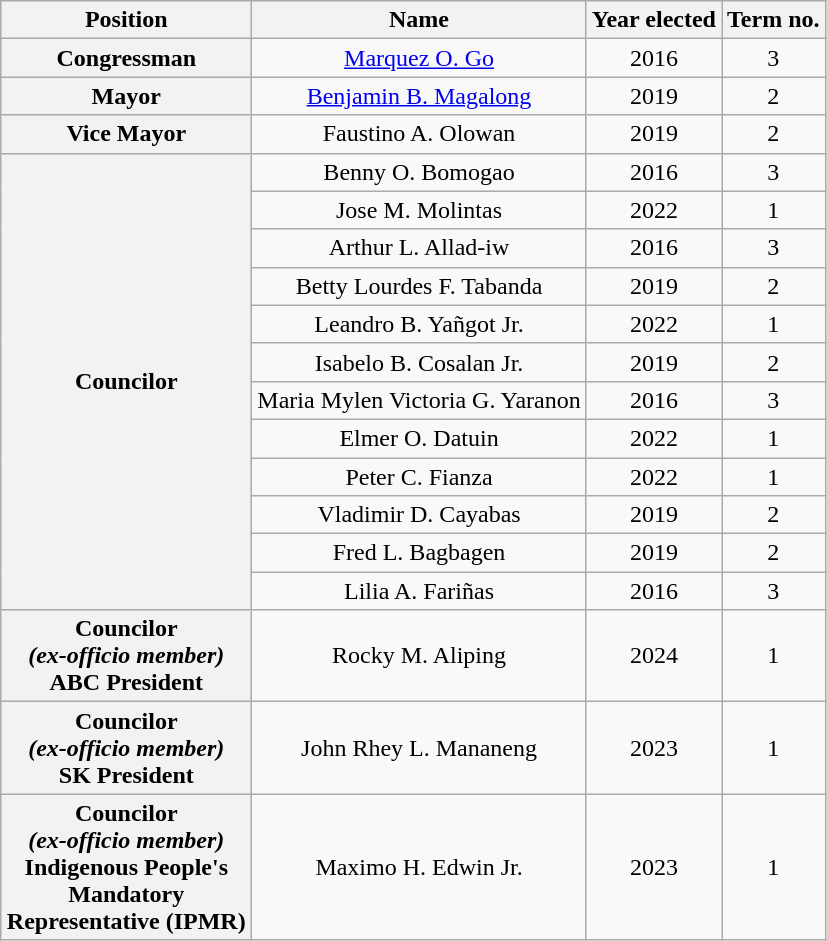<table class="wikitable plainrowheaders" style="text-align:center;">
<tr>
<th scope="col" style="width:10rem;">Position</th>
<th scope="col">Name</th>
<th scope="col">Year elected</th>
<th scope="col">Term no.</th>
</tr>
<tr>
<th scope="row">Congressman</th>
<td><a href='#'>Marquez O. Go</a></td>
<td>2016</td>
<td>3</td>
</tr>
<tr>
<th scope="row">Mayor</th>
<td><a href='#'>Benjamin B. Magalong</a></td>
<td>2019</td>
<td>2</td>
</tr>
<tr>
<th scope="row">Vice Mayor</th>
<td>Faustino A. Olowan</td>
<td>2019</td>
<td>2</td>
</tr>
<tr>
<th scope="row" rowspan="12">Councilor</th>
<td>Benny O. Bomogao</td>
<td>2016</td>
<td>3</td>
</tr>
<tr>
<td>Jose M. Molintas</td>
<td>2022</td>
<td>1</td>
</tr>
<tr>
<td>Arthur L. Allad-iw</td>
<td>2016</td>
<td>3</td>
</tr>
<tr>
<td>Betty Lourdes F. Tabanda</td>
<td>2019</td>
<td>2</td>
</tr>
<tr>
<td>Leandro B. Yañgot Jr.</td>
<td>2022</td>
<td>1</td>
</tr>
<tr>
<td>Isabelo B. Cosalan Jr.</td>
<td>2019</td>
<td>2</td>
</tr>
<tr>
<td>Maria Mylen Victoria G. Yaranon</td>
<td>2016</td>
<td>3</td>
</tr>
<tr>
<td>Elmer O. Datuin</td>
<td>2022</td>
<td>1</td>
</tr>
<tr>
<td>Peter C. Fianza</td>
<td>2022</td>
<td>1</td>
</tr>
<tr>
<td>Vladimir D. Cayabas</td>
<td>2019</td>
<td>2</td>
</tr>
<tr>
<td>Fred L. Bagbagen</td>
<td>2019</td>
<td>2</td>
</tr>
<tr>
<td>Lilia A. Fariñas</td>
<td>2016</td>
<td>3</td>
</tr>
<tr>
<th scope="row">Councilor<br><em>(ex-officio member)</em><br>ABC President</th>
<td>Rocky M. Aliping</td>
<td>2024</td>
<td>1</td>
</tr>
<tr>
<th scope="row">Councilor<br><em>(ex-officio member)</em><br>SK President</th>
<td>John Rhey L. Mananeng</td>
<td>2023</td>
<td>1</td>
</tr>
<tr>
<th scope="row">Councilor<br><em>(ex-officio member)</em><br>Indigenous People's Mandatory Representative (IPMR)</th>
<td>Maximo H. Edwin Jr.</td>
<td>2023</td>
<td>1</td>
</tr>
</table>
